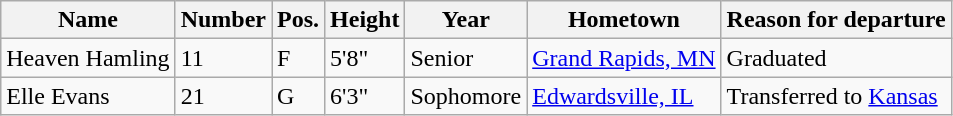<table class="wikitable sortable" border="1">
<tr>
<th>Name</th>
<th>Number</th>
<th>Pos.</th>
<th>Height</th>
<th>Year</th>
<th>Hometown</th>
<th class="unsortable">Reason for departure</th>
</tr>
<tr>
<td>Heaven Hamling</td>
<td>11</td>
<td>F</td>
<td>5'8"</td>
<td>Senior</td>
<td><a href='#'>Grand Rapids, MN</a></td>
<td>Graduated</td>
</tr>
<tr>
<td>Elle Evans</td>
<td>21</td>
<td>G</td>
<td>6'3"</td>
<td>Sophomore</td>
<td><a href='#'>Edwardsville, IL</a></td>
<td>Transferred to <a href='#'>Kansas</a></td>
</tr>
</table>
